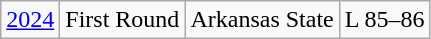<table class="wikitable">
<tr align="center">
<td><a href='#'>2024</a></td>
<td>First Round</td>
<td>Arkansas State</td>
<td>L 85–86</td>
</tr>
</table>
